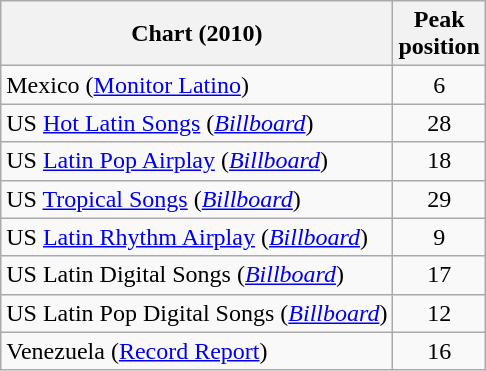<table class="wikitable sortable">
<tr>
<th align="left">Chart (2010)</th>
<th align="left">Peak<br>position</th>
</tr>
<tr>
<td>Mexico (<a href='#'>Monitor Latino</a>)</td>
<td style="text-align:center;">6</td>
</tr>
<tr>
<td>US <a href='#'>Hot Latin Songs</a> (<em><a href='#'>Billboard</a></em>)</td>
<td style="text-align:center;">28</td>
</tr>
<tr>
<td>US <a href='#'>Latin Pop Airplay</a> (<em><a href='#'>Billboard</a></em>)</td>
<td style="text-align:center;">18</td>
</tr>
<tr>
<td>US <a href='#'>Tropical Songs</a> (<em><a href='#'>Billboard</a></em>)</td>
<td style="text-align:center;">29</td>
</tr>
<tr>
<td>US <a href='#'>Latin Rhythm Airplay</a> (<em><a href='#'>Billboard</a></em>)</td>
<td style="text-align:center;">9</td>
</tr>
<tr>
<td>US Latin Digital Songs (<em><a href='#'>Billboard</a></em>)</td>
<td style="text-align:center;">17</td>
</tr>
<tr>
<td>US Latin Pop Digital Songs (<em><a href='#'>Billboard</a></em>)</td>
<td style="text-align:center;">12</td>
</tr>
<tr>
<td>Venezuela (<a href='#'>Record Report</a>)</td>
<td style="text-align:center;">16</td>
</tr>
</table>
